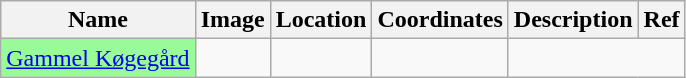<table class="wikitable">
<tr>
<th>Name</th>
<th>Image</th>
<th>Location</th>
<th>Coordinates</th>
<th>Description</th>
<th>Ref</th>
</tr>
<tr>
<td bgcolor=98fb98><a href='#'>Gammel Køgegård</a></td>
<td></td>
<td '></td>
<td></td>
</tr>
</table>
